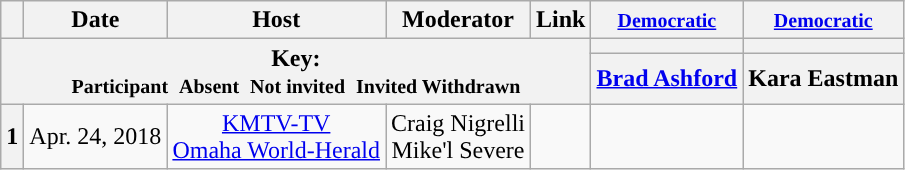<table class="wikitable" style="text-align:center;">
<tr>
<th scope="col"></th>
<th scope="col">Date</th>
<th scope="col">Host</th>
<th scope="col">Moderator</th>
<th scope="col">Link</th>
<th scope="col"><small><a href='#'>Democratic</a></small></th>
<th scope="col"><small><a href='#'>Democratic</a></small></th>
</tr>
<tr>
<th colspan="5" rowspan="2">Key:<br> <small>Participant </small>  <small>Absent </small>  <small>Not invited </small>  <small>Invited  Withdrawn</small></th>
<th scope="col" style="background:"></th>
<th scope="col" style="background:"></th>
</tr>
<tr>
<th scope="col"><a href='#'>Brad Ashford</a></th>
<th scope="col">Kara Eastman</th>
</tr>
<tr>
<th>1</th>
<td style="white-space:nowrap;">Apr. 24, 2018</td>
<td style="white-space:nowrap;"><a href='#'>KMTV-TV</a><br><a href='#'>Omaha World-Herald</a></td>
<td style="white-space:nowrap;">Craig Nigrelli<br>Mike'l Severe</td>
<td style="white-space:nowrap;"></td>
<td></td>
<td></td>
</tr>
</table>
